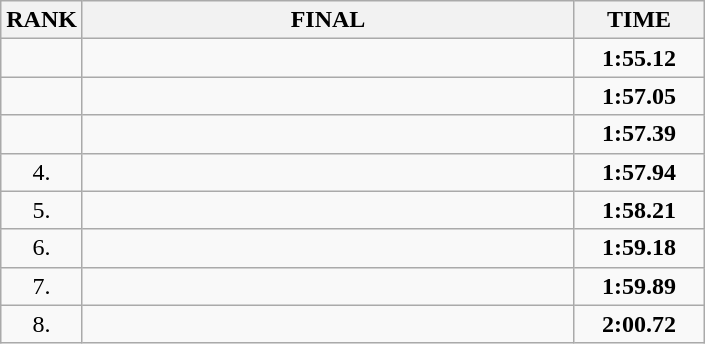<table class="wikitable">
<tr>
<th>RANK</th>
<th style="width: 20em">FINAL</th>
<th style="width: 5em">TIME</th>
</tr>
<tr>
<td align="center"></td>
<td></td>
<td align="center"><strong>1:55.12</strong></td>
</tr>
<tr>
<td align="center"></td>
<td></td>
<td align="center"><strong>1:57.05</strong></td>
</tr>
<tr>
<td align="center"></td>
<td></td>
<td align="center"><strong>1:57.39</strong></td>
</tr>
<tr>
<td align="center">4.</td>
<td></td>
<td align="center"><strong>1:57.94 </strong></td>
</tr>
<tr>
<td align="center">5.</td>
<td></td>
<td align="center"><strong>1:58.21</strong></td>
</tr>
<tr>
<td align="center">6.</td>
<td></td>
<td align="center"><strong>1:59.18</strong></td>
</tr>
<tr>
<td align="center">7.</td>
<td></td>
<td align="center"><strong>1:59.89</strong></td>
</tr>
<tr>
<td align="center">8.</td>
<td></td>
<td align="center"><strong>2:00.72</strong></td>
</tr>
</table>
